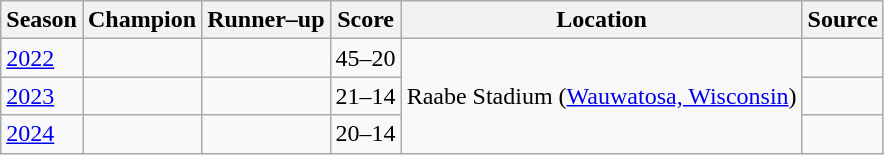<table class="wikitable">
<tr>
<th>Season</th>
<th>Champion</th>
<th>Runner–up</th>
<th>Score</th>
<th>Location</th>
<th>Source</th>
</tr>
<tr>
<td><a href='#'>2022</a></td>
<td></td>
<td></td>
<td>45–20</td>
<td rowspan="3">Raabe Stadium (<a href='#'>Wauwatosa, Wisconsin</a>)</td>
<td></td>
</tr>
<tr>
<td><a href='#'>2023</a></td>
<td></td>
<td></td>
<td>21–14</td>
<td></td>
</tr>
<tr>
<td><a href='#'>2024</a></td>
<td></td>
<td></td>
<td>20–14</td>
<td></td>
</tr>
</table>
